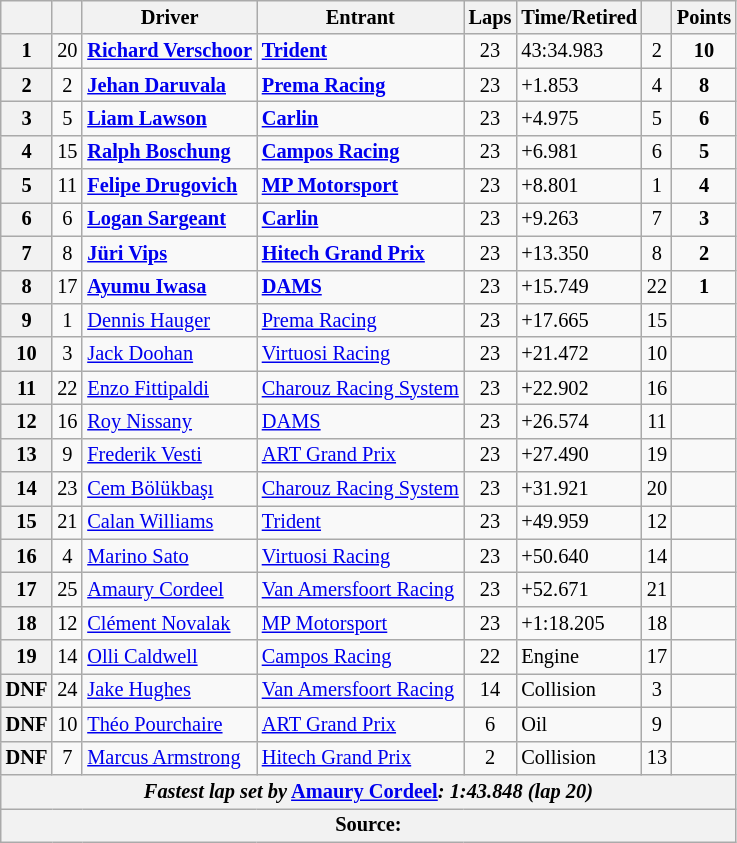<table class="wikitable" style="font-size:85%">
<tr>
<th scope="col"></th>
<th scope="col"></th>
<th scope="col">Driver</th>
<th scope="col">Entrant</th>
<th scope="col">Laps</th>
<th scope="col">Time/Retired</th>
<th scope="col"></th>
<th scope="col">Points</th>
</tr>
<tr>
<th>1</th>
<td align="center">20</td>
<td><strong> <a href='#'>Richard Verschoor</a></strong></td>
<td><a href='#'><strong>Trident</strong></a></td>
<td align="center">23</td>
<td>43:34.983</td>
<td align="center">2</td>
<td align="center"><strong>10</strong></td>
</tr>
<tr>
<th>2</th>
<td align="center">2</td>
<td><strong> <a href='#'>Jehan Daruvala</a></strong></td>
<td><a href='#'><strong>Prema Racing</strong></a></td>
<td align="center">23</td>
<td>+1.853</td>
<td align="center">4</td>
<td align="center"><strong>8</strong></td>
</tr>
<tr>
<th>3</th>
<td align="center">5</td>
<td><strong> <a href='#'>Liam Lawson</a></strong></td>
<td><a href='#'><strong>Carlin</strong></a></td>
<td align="center">23</td>
<td>+4.975</td>
<td align="center">5</td>
<td align="center"><strong>6</strong></td>
</tr>
<tr>
<th>4</th>
<td align="center">15</td>
<td><strong> <a href='#'>Ralph Boschung</a></strong></td>
<td><strong><a href='#'>Campos Racing</a></strong></td>
<td align="center">23</td>
<td>+6.981</td>
<td align="center">6</td>
<td align="center"><strong>5</strong></td>
</tr>
<tr>
<th>5</th>
<td align="center">11</td>
<td><strong> <a href='#'>Felipe Drugovich</a></strong></td>
<td><strong><a href='#'>MP Motorsport</a></strong></td>
<td align="center">23</td>
<td>+8.801</td>
<td align="center">1</td>
<td align="center"><strong>4</strong></td>
</tr>
<tr>
<th>6</th>
<td align="center">6</td>
<td><strong> <a href='#'>Logan Sargeant</a></strong></td>
<td><a href='#'><strong>Carlin</strong></a></td>
<td align="center">23</td>
<td>+9.263</td>
<td align="center">7</td>
<td align="center"><strong>3</strong></td>
</tr>
<tr>
<th>7</th>
<td align="center">8</td>
<td><strong> <a href='#'>Jüri Vips</a></strong></td>
<td><strong><a href='#'>Hitech Grand Prix</a></strong></td>
<td align="center">23</td>
<td>+13.350</td>
<td align="center">8</td>
<td align="center"><strong>2</strong></td>
</tr>
<tr>
<th>8</th>
<td align="center">17</td>
<td><strong> <a href='#'>Ayumu Iwasa</a></strong></td>
<td><strong><a href='#'>DAMS</a></strong></td>
<td align="center">23</td>
<td>+15.749</td>
<td align="center">22</td>
<td align="center"><strong>1</strong></td>
</tr>
<tr>
<th>9</th>
<td align="center">1</td>
<td> <a href='#'>Dennis Hauger</a></td>
<td><a href='#'>Prema Racing</a></td>
<td align="center">23</td>
<td>+17.665</td>
<td align="center">15</td>
<td align="center"></td>
</tr>
<tr>
<th>10</th>
<td align="center">3</td>
<td> <a href='#'>Jack Doohan</a></td>
<td><a href='#'>Virtuosi Racing</a></td>
<td align="center">23</td>
<td>+21.472</td>
<td align="center">10</td>
<td align="center"></td>
</tr>
<tr>
<th>11</th>
<td align="center">22</td>
<td> <a href='#'>Enzo Fittipaldi</a></td>
<td><a href='#'>Charouz Racing System</a></td>
<td align="center">23</td>
<td>+22.902</td>
<td align="center">16</td>
<td align="center"></td>
</tr>
<tr>
<th>12</th>
<td align="center">16</td>
<td> <a href='#'>Roy Nissany</a></td>
<td><a href='#'>DAMS</a></td>
<td align="center">23</td>
<td>+26.574</td>
<td align="center">11</td>
<td></td>
</tr>
<tr>
<th>13</th>
<td align="center">9</td>
<td> <a href='#'>Frederik Vesti</a></td>
<td><a href='#'>ART Grand Prix</a></td>
<td align="center">23</td>
<td>+27.490</td>
<td align="center">19</td>
<td></td>
</tr>
<tr>
<th>14</th>
<td align="center">23</td>
<td> <a href='#'>Cem Bölükbaşı</a></td>
<td><a href='#'>Charouz Racing System</a></td>
<td align="center">23</td>
<td>+31.921</td>
<td align="center">20</td>
<td></td>
</tr>
<tr>
<th>15</th>
<td align="center">21</td>
<td> <a href='#'>Calan Williams</a></td>
<td><a href='#'>Trident</a></td>
<td align="center">23</td>
<td>+49.959</td>
<td align="center">12</td>
<td align="center"></td>
</tr>
<tr>
<th>16</th>
<td align="center">4</td>
<td> <a href='#'>Marino Sato</a></td>
<td><a href='#'>Virtuosi Racing</a></td>
<td align="center">23</td>
<td>+50.640</td>
<td align="center">14</td>
<td></td>
</tr>
<tr>
<th>17</th>
<td align="center">25</td>
<td> <a href='#'>Amaury Cordeel</a></td>
<td><a href='#'>Van Amersfoort Racing</a></td>
<td align="center">23</td>
<td>+52.671</td>
<td align="center">21</td>
<td></td>
</tr>
<tr>
<th>18</th>
<td align="center">12</td>
<td> <a href='#'>Clément Novalak</a></td>
<td><a href='#'>MP Motorsport</a></td>
<td align="center">23</td>
<td>+1:18.205</td>
<td align="center">18</td>
<td></td>
</tr>
<tr>
<th>19</th>
<td align="center">14</td>
<td> <a href='#'>Olli Caldwell</a></td>
<td><a href='#'>Campos Racing</a></td>
<td align="center">22</td>
<td>Engine</td>
<td align="center">17</td>
<td align="center"></td>
</tr>
<tr>
<th>DNF</th>
<td align="center">24</td>
<td> <a href='#'>Jake Hughes</a></td>
<td><a href='#'>Van Amersfoort Racing</a></td>
<td align="center">14</td>
<td>Collision</td>
<td align="center">3</td>
<td align="center"></td>
</tr>
<tr>
<th>DNF</th>
<td align="center">10</td>
<td> <a href='#'>Théo Pourchaire</a></td>
<td><a href='#'>ART Grand Prix</a></td>
<td align="center">6</td>
<td>Oil</td>
<td align="center">9</td>
<td></td>
</tr>
<tr>
<th>DNF</th>
<td align="center">7</td>
<td> <a href='#'>Marcus Armstrong</a></td>
<td><a href='#'>Hitech Grand Prix</a></td>
<td align="center">2</td>
<td>Collision</td>
<td align="center">13</td>
<td></td>
</tr>
<tr>
<th colspan="8"><em>Fastest lap set by</em> <strong> <a href='#'>Amaury Cordeel</a><strong><em>: 1:43.848 (lap 20)<em></th>
</tr>
<tr>
<th colspan="8">Source:</th>
</tr>
</table>
